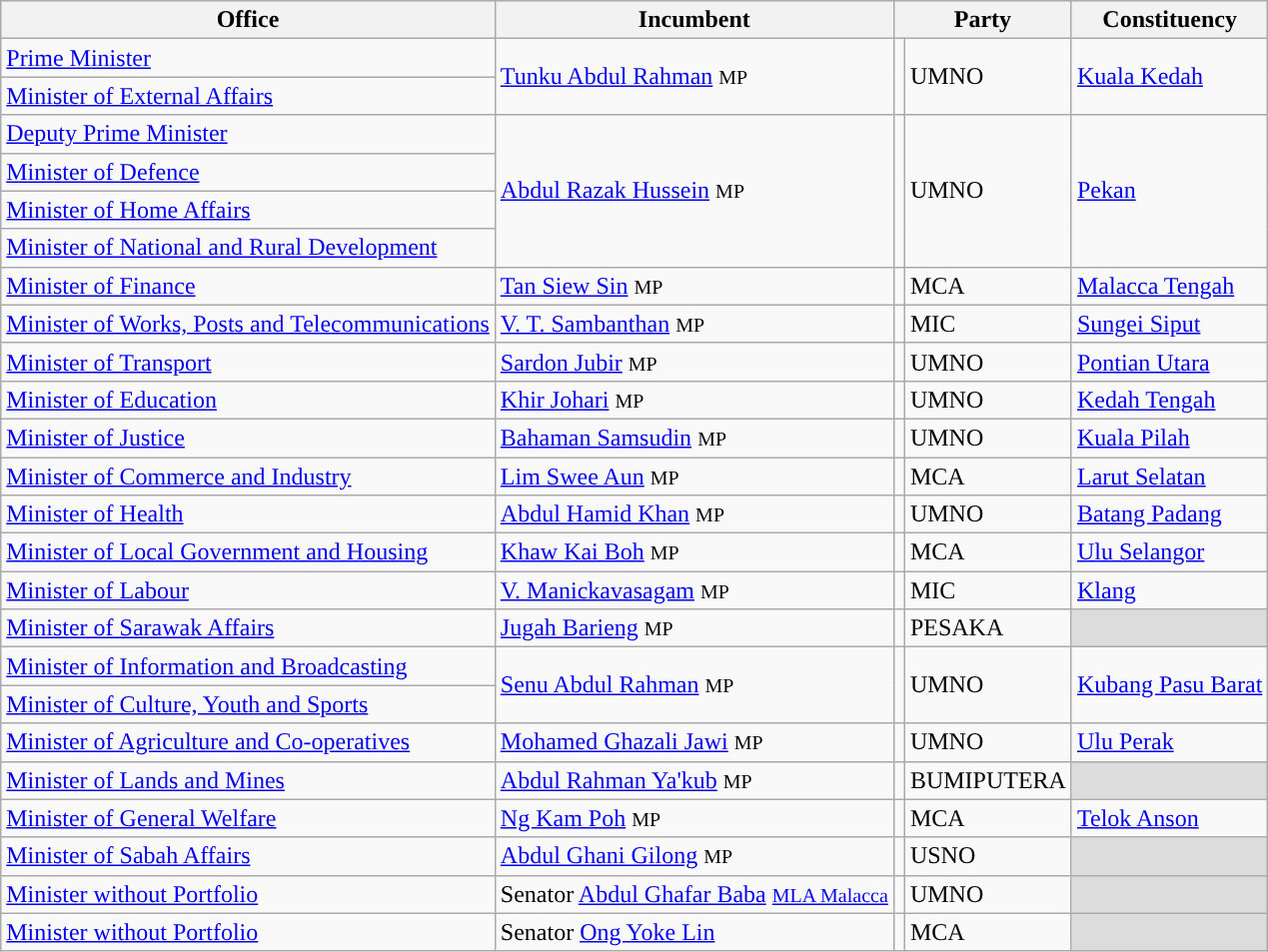<table class="sortable wikitable">
<tr>
<th>Office</th>
<th>Incumbent</th>
<th colspan=2>Party</th>
<th>Constituency</th>
</tr>
<tr>
<td><a href='#'>Prime Minister</a></td>
<td rowspan=2><a href='#'>Tunku Abdul Rahman</a> <small>MP</small></td>
<td rowspan=2></td>
<td rowspan=2>UMNO</td>
<td rowspan=2><a href='#'>Kuala Kedah</a></td>
</tr>
<tr>
<td><a href='#'>Minister of External Affairs</a></td>
</tr>
<tr>
<td><a href='#'>Deputy Prime Minister</a></td>
<td rowspan=4><a href='#'>Abdul Razak Hussein</a> <small>MP</small></td>
<td rowspan=4></td>
<td rowspan=4>UMNO</td>
<td rowspan=4><a href='#'>Pekan</a></td>
</tr>
<tr>
<td><a href='#'>Minister of Defence</a></td>
</tr>
<tr>
<td><a href='#'>Minister of Home Affairs</a></td>
</tr>
<tr>
<td><a href='#'>Minister of National and Rural Development</a></td>
</tr>
<tr>
<td><a href='#'>Minister of Finance</a></td>
<td><a href='#'>Tan Siew Sin</a> <small>MP</small></td>
<td rowspan=1></td>
<td>MCA</td>
<td><a href='#'>Malacca Tengah</a></td>
</tr>
<tr>
<td><a href='#'>Minister of Works, Posts and Telecommunications</a></td>
<td><a href='#'>V. T. Sambanthan</a> <small>MP</small></td>
<td rowspan=1></td>
<td>MIC</td>
<td><a href='#'>Sungei Siput</a></td>
</tr>
<tr>
<td><a href='#'>Minister of Transport</a></td>
<td><a href='#'>Sardon Jubir</a> <small>MP</small></td>
<td rowspan=1></td>
<td>UMNO</td>
<td><a href='#'>Pontian Utara</a></td>
</tr>
<tr>
<td><a href='#'>Minister of Education</a></td>
<td><a href='#'>Khir Johari</a> <small>MP</small></td>
<td rowspan=1></td>
<td>UMNO</td>
<td><a href='#'>Kedah Tengah</a></td>
</tr>
<tr>
<td><a href='#'>Minister of Justice</a></td>
<td><a href='#'>Bahaman Samsudin</a> <small>MP</small></td>
<td rowspan=1></td>
<td>UMNO</td>
<td><a href='#'>Kuala Pilah</a></td>
</tr>
<tr>
<td><a href='#'>Minister of Commerce and Industry</a></td>
<td><a href='#'>Lim Swee Aun</a> <small>MP</small></td>
<td rowspan=1></td>
<td>MCA</td>
<td><a href='#'>Larut Selatan</a></td>
</tr>
<tr>
<td><a href='#'>Minister of Health</a></td>
<td><a href='#'>Abdul Hamid Khan</a> <small>MP</small></td>
<td rowspan=1></td>
<td>UMNO</td>
<td><a href='#'>Batang Padang</a></td>
</tr>
<tr>
<td><a href='#'>Minister of Local Government and Housing</a></td>
<td><a href='#'>Khaw Kai Boh</a> <small>MP</small></td>
<td rowspan=1></td>
<td>MCA</td>
<td><a href='#'>Ulu Selangor</a></td>
</tr>
<tr>
<td><a href='#'>Minister of Labour</a></td>
<td><a href='#'>V. Manickavasagam</a> <small>MP</small></td>
<td rowspan=1></td>
<td>MIC</td>
<td><a href='#'>Klang</a></td>
</tr>
<tr>
<td><a href='#'>Minister of Sarawak Affairs</a></td>
<td><a href='#'>Jugah Barieng</a> <small>MP</small></td>
<td rowspan=1></td>
<td>PESAKA</td>
<td bgcolor=dcdcdc></td>
</tr>
<tr>
<td><a href='#'>Minister of Information and Broadcasting</a></td>
<td rowspan=2><a href='#'>Senu Abdul Rahman</a> <small>MP</small></td>
<td rowspan=2></td>
<td rowspan=2>UMNO</td>
<td rowspan=2><a href='#'>Kubang Pasu Barat</a></td>
</tr>
<tr>
<td><a href='#'>Minister of Culture, Youth and Sports</a></td>
</tr>
<tr>
<td><a href='#'>Minister of Agriculture and Co-operatives</a></td>
<td><a href='#'>Mohamed Ghazali Jawi</a> <small>MP</small></td>
<td rowspan=1></td>
<td>UMNO</td>
<td><a href='#'>Ulu Perak</a></td>
</tr>
<tr>
<td><a href='#'>Minister of Lands and Mines</a></td>
<td><a href='#'>Abdul Rahman Ya'kub</a> <small>MP</small></td>
<td rowspan=1></td>
<td>BUMIPUTERA</td>
<td bgcolor=dcdcdc></td>
</tr>
<tr>
<td><a href='#'>Minister of General Welfare</a></td>
<td><a href='#'>Ng Kam Poh</a> <small>MP</small></td>
<td rowspan=1></td>
<td>MCA</td>
<td><a href='#'>Telok Anson</a></td>
</tr>
<tr>
<td><a href='#'>Minister of Sabah Affairs</a></td>
<td><a href='#'>Abdul Ghani Gilong</a> <small>MP</small></td>
<td rowspan=1></td>
<td>USNO</td>
<td bgcolor=dcdcdc></td>
</tr>
<tr>
<td><a href='#'>Minister without Portfolio</a></td>
<td>Senator <a href='#'>Abdul Ghafar Baba</a> <small><a href='#'>MLA Malacca</a></small></td>
<td rowspan=1></td>
<td>UMNO</td>
<td bgcolor=dcdcdc></td>
</tr>
<tr>
<td><a href='#'>Minister without Portfolio</a></td>
<td>Senator <a href='#'>Ong Yoke Lin</a></td>
<td rowspan=1></td>
<td>MCA</td>
<td bgcolor=dcdcdc></td>
</tr>
</table>
